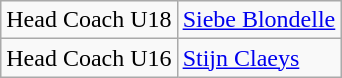<table class="wikitable">
<tr>
<td>Head Coach U18</td>
<td> <a href='#'>Siebe Blondelle</a></td>
</tr>
<tr>
<td>Head Coach U16</td>
<td> <a href='#'>Stijn Claeys</a></td>
</tr>
</table>
